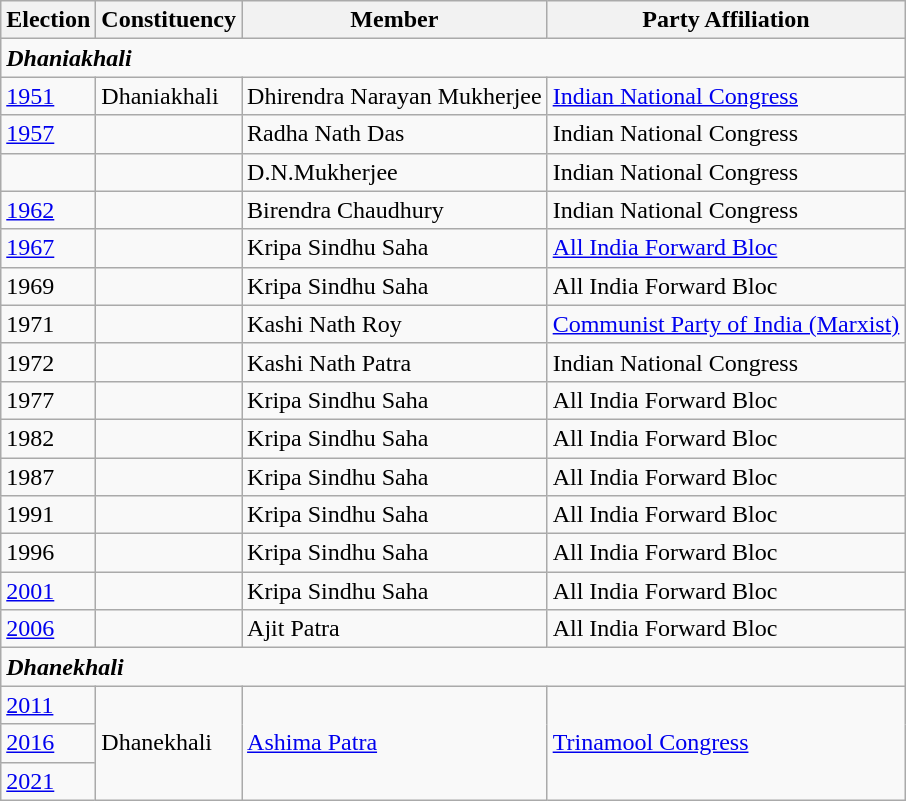<table class="wikitable sortable"ìÍĦĤĠčw>
<tr>
<th>Election</th>
<th>Constituency</th>
<th>Member</th>
<th>Party Affiliation</th>
</tr>
<tr>
<td colspan="4"><strong><em>Dhaniakhali</em></strong></td>
</tr>
<tr>
<td><a href='#'>1951</a></td>
<td>Dhaniakhali</td>
<td>Dhirendra Narayan Mukherjee</td>
<td><a href='#'>Indian National Congress</a></td>
</tr>
<tr>
<td><a href='#'>1957</a></td>
<td></td>
<td>Radha Nath Das</td>
<td>Indian National Congress</td>
</tr>
<tr>
<td></td>
<td></td>
<td>D.N.Mukherjee</td>
<td>Indian National Congress</td>
</tr>
<tr>
<td><a href='#'>1962</a></td>
<td></td>
<td>Birendra Chaudhury</td>
<td>Indian National Congress</td>
</tr>
<tr>
<td><a href='#'>1967</a></td>
<td></td>
<td>Kripa Sindhu Saha</td>
<td><a href='#'>All India Forward Bloc</a></td>
</tr>
<tr>
<td>1969</td>
<td></td>
<td>Kripa Sindhu Saha</td>
<td>All India Forward Bloc</td>
</tr>
<tr>
<td>1971</td>
<td></td>
<td>Kashi Nath Roy</td>
<td><a href='#'>Communist Party of India (Marxist)</a></td>
</tr>
<tr>
<td>1972</td>
<td></td>
<td>Kashi Nath Patra</td>
<td>Indian National Congress</td>
</tr>
<tr>
<td>1977</td>
<td></td>
<td>Kripa Sindhu Saha</td>
<td>All India Forward Bloc</td>
</tr>
<tr>
<td>1982</td>
<td></td>
<td>Kripa Sindhu Saha</td>
<td>All India Forward Bloc</td>
</tr>
<tr>
<td>1987</td>
<td></td>
<td>Kripa Sindhu Saha</td>
<td>All India Forward Bloc</td>
</tr>
<tr>
<td>1991</td>
<td></td>
<td>Kripa Sindhu Saha</td>
<td>All India Forward Bloc</td>
</tr>
<tr>
<td>1996</td>
<td></td>
<td>Kripa Sindhu Saha</td>
<td>All India Forward Bloc</td>
</tr>
<tr>
<td><a href='#'>2001</a></td>
<td></td>
<td>Kripa Sindhu Saha</td>
<td>All India Forward Bloc</td>
</tr>
<tr>
<td><a href='#'>2006</a></td>
<td></td>
<td>Ajit Patra</td>
<td>All India Forward Bloc</td>
</tr>
<tr>
<td colspan="4"><strong><em>Dhanekhali</em></strong></td>
</tr>
<tr>
<td><a href='#'>2011</a></td>
<td rowspan=3>Dhanekhali</td>
<td rowspan=3><a href='#'>Ashima Patra</a></td>
<td rowspan=3><a href='#'>Trinamool Congress</a></td>
</tr>
<tr>
<td><a href='#'>2016</a></td>
</tr>
<tr>
<td><a href='#'>2021</a></td>
</tr>
</table>
